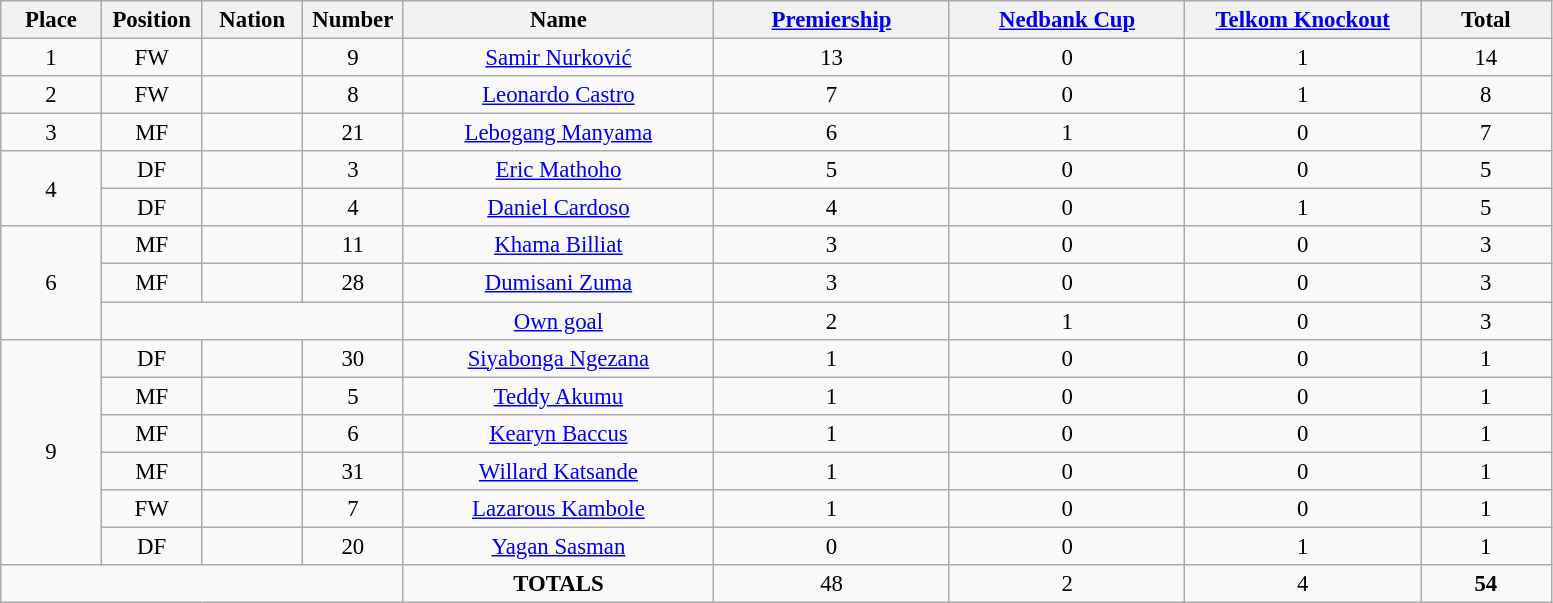<table class="wikitable" style="font-size: 95%; text-align: center;">
<tr>
<th width=60>Place</th>
<th width=60>Position</th>
<th width=60>Nation</th>
<th width=60>Number</th>
<th width=200>Name</th>
<th width=150><a href='#'>Premiership</a></th>
<th width=150><a href='#'>Nedbank Cup</a></th>
<th width=150><a href='#'>Telkom Knockout</a></th>
<th width=80>Total</th>
</tr>
<tr>
<td>1</td>
<td>FW</td>
<td></td>
<td>9</td>
<td><a href='#'>Samir Nurković</a></td>
<td>13</td>
<td>0</td>
<td>1</td>
<td>14</td>
</tr>
<tr>
<td>2</td>
<td>FW</td>
<td></td>
<td>8</td>
<td><a href='#'>Leonardo Castro</a></td>
<td>7</td>
<td>0</td>
<td>1</td>
<td>8</td>
</tr>
<tr>
<td>3</td>
<td>MF</td>
<td></td>
<td>21</td>
<td><a href='#'>Lebogang Manyama</a></td>
<td>6</td>
<td>1</td>
<td>0</td>
<td>7</td>
</tr>
<tr>
<td rowspan="2">4</td>
<td>DF</td>
<td></td>
<td>3</td>
<td><a href='#'>Eric Mathoho</a></td>
<td>5</td>
<td>0</td>
<td>0</td>
<td>5</td>
</tr>
<tr>
<td>DF</td>
<td></td>
<td>4</td>
<td><a href='#'>Daniel Cardoso</a></td>
<td>4</td>
<td>0</td>
<td>1</td>
<td>5</td>
</tr>
<tr>
<td rowspan="3">6</td>
<td>MF</td>
<td></td>
<td>11</td>
<td><a href='#'>Khama Billiat</a></td>
<td>3</td>
<td>0</td>
<td>0</td>
<td>3</td>
</tr>
<tr>
<td>MF</td>
<td></td>
<td>28</td>
<td><a href='#'>Dumisani Zuma</a></td>
<td>3</td>
<td>0</td>
<td>0</td>
<td>3</td>
</tr>
<tr>
<td colspan="3"></td>
<td><a href='#'>Own goal</a></td>
<td>2</td>
<td>1</td>
<td>0</td>
<td>3</td>
</tr>
<tr>
<td rowspan="6">9</td>
<td>DF</td>
<td></td>
<td>30</td>
<td><a href='#'>Siyabonga Ngezana</a></td>
<td>1</td>
<td>0</td>
<td>0</td>
<td>1</td>
</tr>
<tr>
<td>MF</td>
<td></td>
<td>5</td>
<td><a href='#'>Teddy Akumu</a></td>
<td>1</td>
<td>0</td>
<td>0</td>
<td>1</td>
</tr>
<tr>
<td>MF</td>
<td></td>
<td>6</td>
<td><a href='#'>Kearyn Baccus</a></td>
<td>1</td>
<td>0</td>
<td>0</td>
<td>1</td>
</tr>
<tr>
<td>MF</td>
<td></td>
<td>31</td>
<td><a href='#'>Willard Katsande</a></td>
<td>1</td>
<td>0</td>
<td>0</td>
<td>1</td>
</tr>
<tr>
<td>FW</td>
<td></td>
<td>7</td>
<td><a href='#'>Lazarous Kambole</a></td>
<td>1</td>
<td>0</td>
<td>0</td>
<td>1</td>
</tr>
<tr>
<td>DF</td>
<td></td>
<td>20</td>
<td><a href='#'>Yagan Sasman</a></td>
<td>0</td>
<td>0</td>
<td>1</td>
<td>1</td>
</tr>
<tr>
<td colspan="4"></td>
<td><strong>TOTALS</strong></td>
<td>48</td>
<td>2</td>
<td>4</td>
<td><strong>54</strong></td>
</tr>
</table>
